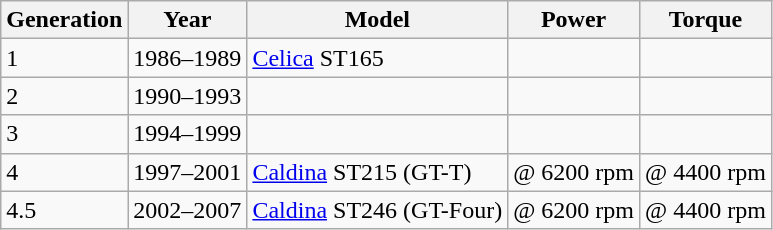<table class="wikitable">
<tr>
<th>Generation</th>
<th>Year</th>
<th>Model</th>
<th>Power</th>
<th>Torque</th>
</tr>
<tr>
<td>1</td>
<td>1986–1989</td>
<td><a href='#'>Celica</a> ST165</td>
<td></td>
<td></td>
</tr>
<tr>
<td>2</td>
<td>1990–1993</td>
<td></td>
<td></td>
<td></td>
</tr>
<tr>
<td>3</td>
<td>1994–1999</td>
<td></td>
<td></td>
<td></td>
</tr>
<tr>
<td>4</td>
<td>1997–2001</td>
<td><a href='#'>Caldina</a> ST215 (GT-T)</td>
<td> @ 6200 rpm</td>
<td> @ 4400 rpm</td>
</tr>
<tr>
<td>4.5</td>
<td>2002–2007</td>
<td><a href='#'>Caldina</a> ST246 (GT-Four)</td>
<td> @ 6200 rpm</td>
<td> @ 4400 rpm</td>
</tr>
</table>
